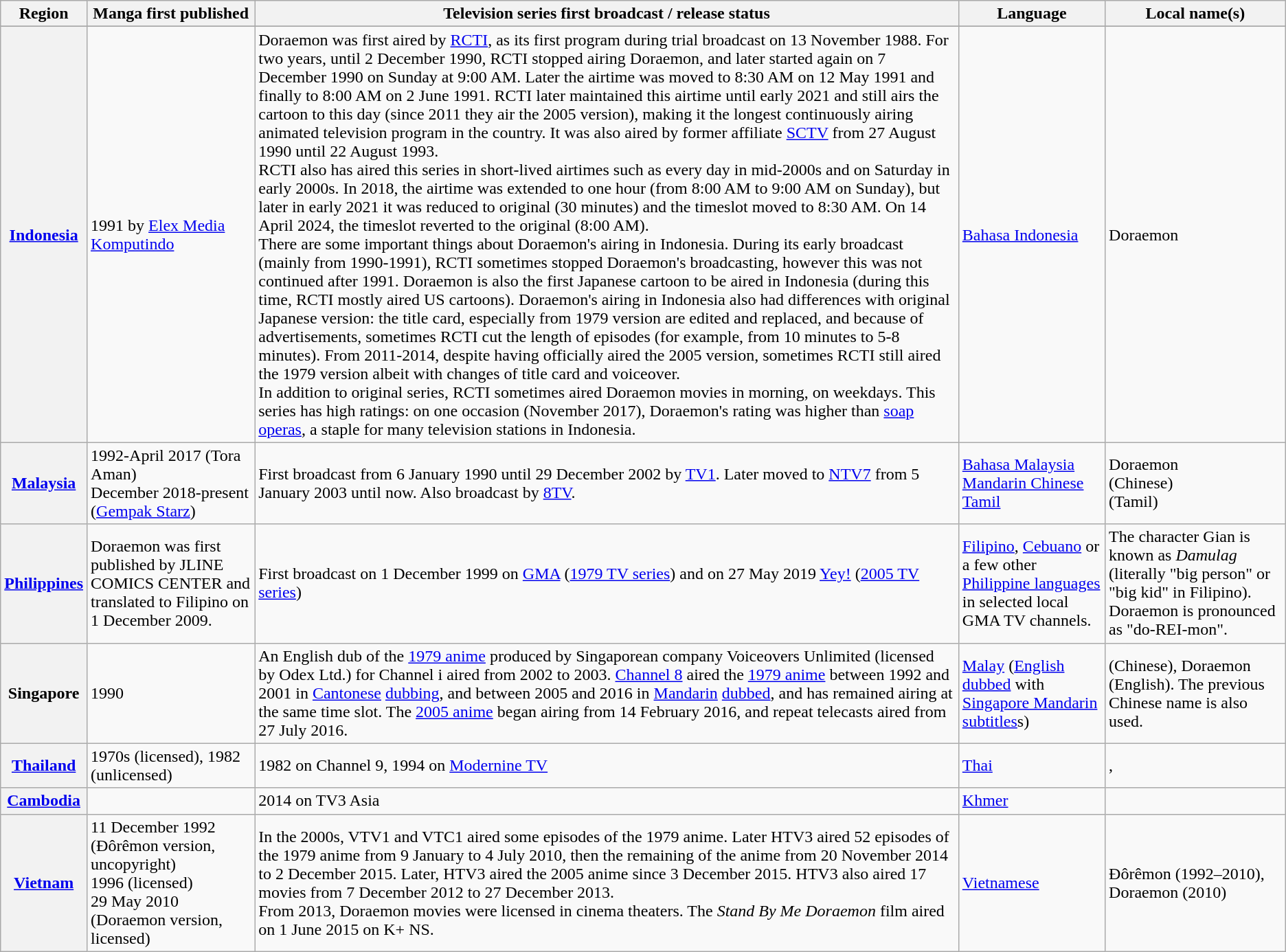<table class=wikitable>
<tr>
<th>Region</th>
<th>Manga first published</th>
<th>Television series first broadcast / release status</th>
<th>Language</th>
<th>Local name(s)</th>
</tr>
<tr>
</tr>
<tr>
<th><a href='#'>Indonesia</a></th>
<td>1991 by <a href='#'>Elex Media Komputindo</a></td>
<td>Doraemon was first aired by <a href='#'>RCTI</a>, as its first program during trial broadcast on 13 November 1988. For two years, until 2 December 1990, RCTI stopped airing Doraemon, and later started again on 7 December 1990 on Sunday at 9:00 AM. Later the airtime was moved to 8:30 AM on 12 May 1991 and finally to 8:00 AM on 2 June 1991. RCTI later maintained this airtime until early 2021 and still airs the cartoon to this day (since 2011 they air the 2005 version), making it the longest continuously airing animated television program in the country. It was also aired by former affiliate <a href='#'>SCTV</a> from 27 August 1990 until 22 August 1993.<br>RCTI also has aired this series in short-lived airtimes such as every day in mid-2000s and on Saturday in early 2000s. In 2018, the airtime was extended to one hour (from 8:00 AM to 9:00 AM on Sunday), but later in early 2021 it was reduced to original (30 minutes) and the timeslot moved to 8:30 AM. On 14 April 2024, the timeslot reverted to the original (8:00 AM).<br>There are some important things about Doraemon's airing in Indonesia. During its early broadcast (mainly from 1990-1991), RCTI sometimes stopped Doraemon's broadcasting, however this was not continued after 1991. Doraemon is also the first Japanese cartoon to be aired in Indonesia (during this time, RCTI mostly aired US cartoons). Doraemon's airing in Indonesia also had differences with original Japanese version: the title card, especially from 1979 version are edited and replaced, and because of advertisements, sometimes RCTI cut the length of episodes (for example, from 10 minutes to 5-8 minutes). From 2011-2014, despite having officially aired the 2005 version, sometimes RCTI still aired the 1979 version albeit with changes of title card and voiceover.<br>In addition to original series, RCTI sometimes aired Doraemon movies in morning, on weekdays. This series has high ratings: on one occasion (November 2017), Doraemon's rating was higher than <a href='#'>soap operas</a>, a staple for many television stations in Indonesia.</td>
<td><a href='#'>Bahasa Indonesia</a></td>
<td>Doraemon</td>
</tr>
<tr>
<th><a href='#'>Malaysia</a></th>
<td>1992-April 2017 (Tora Aman)<br>December 2018-present (<a href='#'>Gempak Starz</a>)</td>
<td>First broadcast from 6 January 1990 until 29 December 2002 by <a href='#'>TV1</a>. Later moved to <a href='#'>NTV7</a> from 5 January 2003 until now. Also broadcast by <a href='#'>8TV</a>.</td>
<td><a href='#'>Bahasa Malaysia</a><br><a href='#'>Mandarin Chinese</a><br><a href='#'>Tamil</a></td>
<td>Doraemon<br> (Chinese)<br> (Tamil)</td>
</tr>
<tr>
<th><a href='#'>Philippines</a></th>
<td>Doraemon was first published by JLINE COMICS CENTER and translated to Filipino on 1 December 2009.</td>
<td>First broadcast on 1 December 1999 on <a href='#'>GMA</a> (<a href='#'>1979 TV series</a>) and on 27 May 2019 <a href='#'>Yey!</a> (<a href='#'>2005 TV series</a>)</td>
<td><a href='#'>Filipino</a>, <a href='#'>Cebuano</a> or a few other <a href='#'>Philippine languages</a> in selected local GMA TV channels.</td>
<td>The character Gian is known as <em>Damulag</em> (literally "big person" or "big kid" in Filipino). Doraemon is pronounced as "do-REI-mon".</td>
</tr>
<tr>
<th>Singapore</th>
<td>1990</td>
<td>An English dub of the <a href='#'>1979 anime</a> produced by Singaporean company Voiceovers Unlimited (licensed by Odex Ltd.) for Channel i aired from 2002 to 2003. <a href='#'>Channel 8</a> aired the <a href='#'>1979 anime</a> between 1992 and 2001 in <a href='#'>Cantonese</a> <a href='#'>dubbing</a>, and between 2005 and 2016 in <a href='#'>Mandarin</a> <a href='#'>dubbed</a>, and has remained airing at the same time slot. The <a href='#'>2005 anime</a> began airing from 14 February 2016, and repeat telecasts aired from 27 July 2016.</td>
<td><a href='#'>Malay</a> (<a href='#'>English</a> <a href='#'>dubbed</a> with <a href='#'>Singapore Mandarin</a> <a href='#'>subtitles</a>s)</td>
<td> (Chinese), Doraemon (English). The previous Chinese name  is also used.</td>
</tr>
<tr>
<th><a href='#'>Thailand</a></th>
<td>1970s (licensed), 1982 (unlicensed)</td>
<td>1982 on Channel 9, 1994 on <a href='#'>Modernine TV</a></td>
<td><a href='#'>Thai</a></td>
<td>, </td>
</tr>
<tr>
<th><a href='#'>Cambodia</a></th>
<td></td>
<td>2014 on TV3 Asia</td>
<td><a href='#'>Khmer</a></td>
<td></td>
</tr>
<tr>
<th><a href='#'>Vietnam</a></th>
<td>11 December 1992 (Đôrêmon version, uncopyright)<br> 1996 (licensed)<br>29 May 2010 (Doraemon version, licensed)</td>
<td>In the 2000s, VTV1 and VTC1 aired some episodes of the 1979 anime. Later HTV3 aired 52 episodes of the 1979 anime from 9 January to 4 July 2010, then the remaining of the anime from 20 November 2014 to 2 December 2015. Later, HTV3 aired the 2005 anime since 3 December 2015. HTV3 also aired 17 movies from 7 December 2012 to 27 December 2013.<br>From 2013, Doraemon movies were licensed in cinema theaters. The <em>Stand By Me Doraemon</em> film aired on 1 June 2015 on K+ NS.</td>
<td><a href='#'>Vietnamese</a></td>
<td>Đôrêmon (1992–2010), Doraemon (2010)</td>
</tr>
</table>
